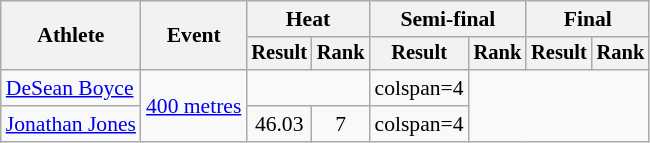<table class=wikitable style=font-size:90%>
<tr>
<th rowspan=2>Athlete</th>
<th rowspan=2>Event</th>
<th colspan=2>Heat</th>
<th colspan=2>Semi-final</th>
<th colspan=2>Final</th>
</tr>
<tr style=font-size:95%>
<th>Result</th>
<th>Rank</th>
<th>Result</th>
<th>Rank</th>
<th>Result</th>
<th>Rank</th>
</tr>
<tr align=center>
<td align=left><a href='#'>DeSean Boyce</a></td>
<td align=left rowspan=2><a href='#'>400 metres</a></td>
<td colspan=2></td>
<td>colspan=4 </td>
</tr>
<tr align=center>
<td align=left><a href='#'>Jonathan Jones</a></td>
<td>46.03</td>
<td>7</td>
<td>colspan=4 </td>
</tr>
</table>
